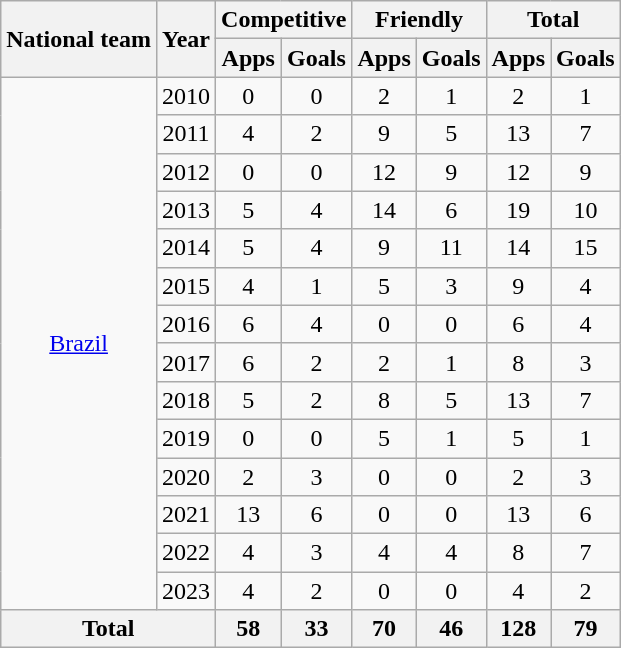<table class="wikitable" style="text-align:center">
<tr>
<th rowspan="2">National team</th>
<th rowspan="2">Year</th>
<th colspan="2">Competitive</th>
<th colspan="2">Friendly</th>
<th colspan="2">Total</th>
</tr>
<tr>
<th>Apps</th>
<th>Goals</th>
<th>Apps</th>
<th>Goals</th>
<th>Apps</th>
<th>Goals</th>
</tr>
<tr>
<td rowspan="14"><a href='#'>Brazil</a></td>
<td>2010</td>
<td>0</td>
<td>0</td>
<td>2</td>
<td>1</td>
<td>2</td>
<td>1</td>
</tr>
<tr>
<td>2011</td>
<td>4</td>
<td>2</td>
<td>9</td>
<td>5</td>
<td>13</td>
<td>7</td>
</tr>
<tr>
<td>2012</td>
<td>0</td>
<td>0</td>
<td>12</td>
<td>9</td>
<td>12</td>
<td>9</td>
</tr>
<tr>
<td>2013</td>
<td>5</td>
<td>4</td>
<td>14</td>
<td>6</td>
<td>19</td>
<td>10</td>
</tr>
<tr>
<td>2014</td>
<td>5</td>
<td>4</td>
<td>9</td>
<td>11</td>
<td>14</td>
<td>15</td>
</tr>
<tr>
<td>2015</td>
<td>4</td>
<td>1</td>
<td>5</td>
<td>3</td>
<td>9</td>
<td>4</td>
</tr>
<tr>
<td>2016</td>
<td>6</td>
<td>4</td>
<td>0</td>
<td>0</td>
<td>6</td>
<td>4</td>
</tr>
<tr>
<td>2017</td>
<td>6</td>
<td>2</td>
<td>2</td>
<td>1</td>
<td>8</td>
<td>3</td>
</tr>
<tr>
<td>2018</td>
<td>5</td>
<td>2</td>
<td>8</td>
<td>5</td>
<td>13</td>
<td>7</td>
</tr>
<tr>
<td>2019</td>
<td>0</td>
<td>0</td>
<td>5</td>
<td>1</td>
<td>5</td>
<td>1</td>
</tr>
<tr>
<td>2020</td>
<td>2</td>
<td>3</td>
<td>0</td>
<td>0</td>
<td>2</td>
<td>3</td>
</tr>
<tr>
<td>2021</td>
<td>13</td>
<td>6</td>
<td>0</td>
<td>0</td>
<td>13</td>
<td>6</td>
</tr>
<tr>
<td>2022</td>
<td>4</td>
<td>3</td>
<td>4</td>
<td>4</td>
<td>8</td>
<td>7</td>
</tr>
<tr>
<td>2023</td>
<td>4</td>
<td>2</td>
<td>0</td>
<td>0</td>
<td>4</td>
<td>2</td>
</tr>
<tr>
<th colspan="2">Total</th>
<th>58</th>
<th>33</th>
<th>70</th>
<th>46</th>
<th>128</th>
<th>79</th>
</tr>
</table>
